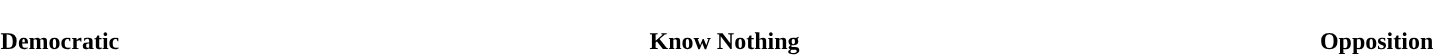<table style="width:100%; text-align:center">
<tr style="color:white">
<td style="background:"><strong>83</strong></td>
<td style="background:"><strong>51</strong></td>
<td style="background:"><strong>100</strong></td>
</tr>
<tr>
<td><span><strong>Democratic</strong></span></td>
<td><span><strong>Know Nothing</strong></span></td>
<td><span><strong>Opposition</strong></span></td>
</tr>
</table>
